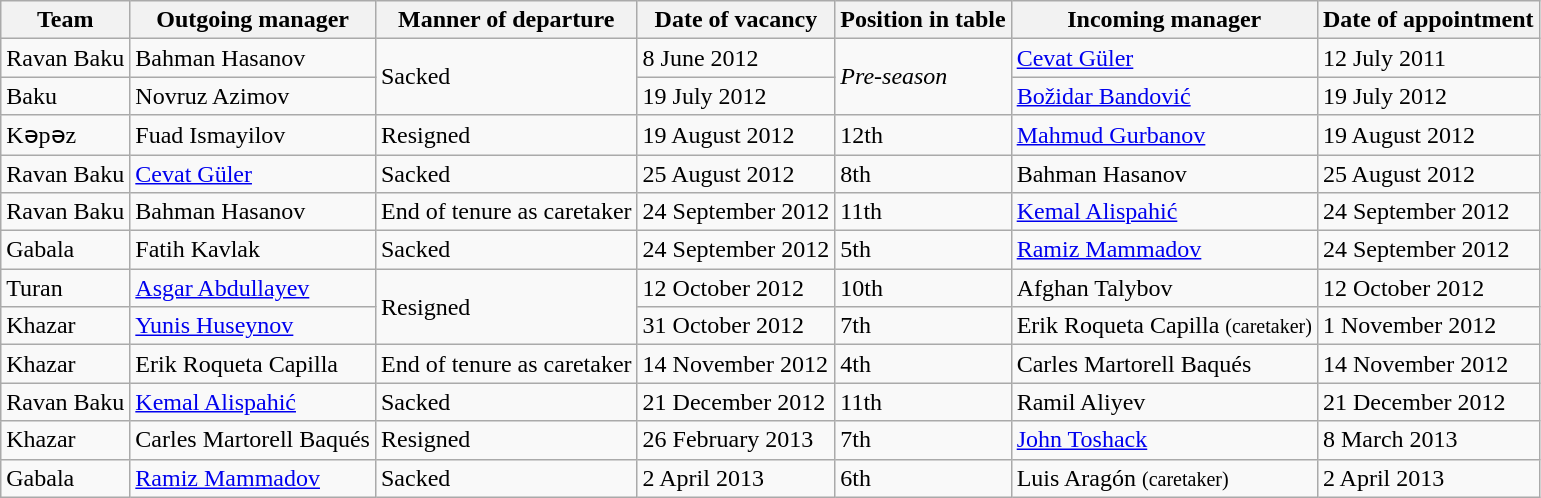<table class="wikitable">
<tr>
<th>Team</th>
<th>Outgoing manager</th>
<th>Manner of departure</th>
<th>Date of vacancy</th>
<th>Position in table</th>
<th>Incoming manager</th>
<th>Date of appointment</th>
</tr>
<tr>
<td>Ravan Baku</td>
<td> Bahman Hasanov</td>
<td rowspan="2">Sacked</td>
<td>8 June 2012</td>
<td rowspan=2><em>Pre-season</em></td>
<td> <a href='#'>Cevat Güler</a></td>
<td>12 July 2011</td>
</tr>
<tr>
<td>Baku</td>
<td> Novruz Azimov</td>
<td>19 July 2012</td>
<td> <a href='#'>Božidar Bandović</a></td>
<td>19 July 2012</td>
</tr>
<tr>
<td>Kəpəz</td>
<td> Fuad Ismayilov</td>
<td>Resigned</td>
<td>19 August 2012</td>
<td>12th</td>
<td> <a href='#'>Mahmud Gurbanov</a></td>
<td>19 August 2012</td>
</tr>
<tr>
<td>Ravan Baku</td>
<td> <a href='#'>Cevat Güler</a></td>
<td>Sacked</td>
<td>25 August 2012</td>
<td>8th</td>
<td> Bahman Hasanov</td>
<td>25 August 2012</td>
</tr>
<tr>
<td>Ravan Baku</td>
<td> Bahman Hasanov</td>
<td>End of tenure as caretaker</td>
<td>24 September 2012</td>
<td>11th</td>
<td> <a href='#'>Kemal Alispahić</a></td>
<td>24 September 2012</td>
</tr>
<tr>
<td>Gabala</td>
<td> Fatih Kavlak</td>
<td>Sacked</td>
<td>24 September 2012</td>
<td>5th</td>
<td> <a href='#'>Ramiz Mammadov</a></td>
<td>24 September 2012</td>
</tr>
<tr>
<td>Turan</td>
<td> <a href='#'>Asgar Abdullayev</a></td>
<td rowspan="2">Resigned</td>
<td>12 October 2012</td>
<td>10th</td>
<td> Afghan Talybov</td>
<td>12 October 2012</td>
</tr>
<tr>
<td>Khazar</td>
<td> <a href='#'>Yunis Huseynov</a></td>
<td>31 October 2012</td>
<td>7th</td>
<td> Erik Roqueta Capilla <small>(caretaker)</small></td>
<td>1 November 2012</td>
</tr>
<tr>
<td>Khazar</td>
<td> Erik Roqueta Capilla</td>
<td>End of tenure as caretaker</td>
<td>14 November 2012</td>
<td>4th</td>
<td> Carles Martorell Baqués</td>
<td>14 November 2012</td>
</tr>
<tr>
<td>Ravan Baku</td>
<td> <a href='#'>Kemal Alispahić</a></td>
<td>Sacked</td>
<td>21 December 2012</td>
<td>11th</td>
<td> Ramil Aliyev</td>
<td>21 December 2012</td>
</tr>
<tr>
<td>Khazar</td>
<td> Carles Martorell Baqués</td>
<td>Resigned</td>
<td>26 February 2013</td>
<td>7th</td>
<td> <a href='#'>John Toshack</a></td>
<td>8 March 2013</td>
</tr>
<tr>
<td>Gabala</td>
<td> <a href='#'>Ramiz Mammadov</a></td>
<td>Sacked</td>
<td>2 April 2013</td>
<td>6th</td>
<td> Luis Aragón <small>(caretaker)</small></td>
<td>2 April 2013</td>
</tr>
</table>
